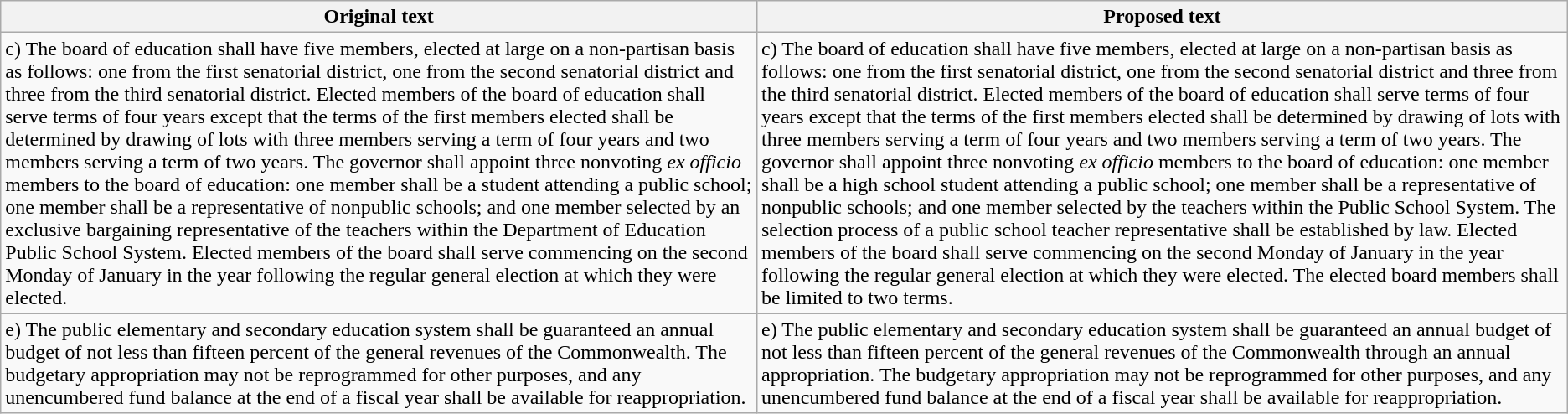<table class=wikitable>
<tr>
<th>Original text</th>
<th>Proposed text</th>
</tr>
<tr>
<td align=left>c) The board of education shall have five members, elected at large on a non-partisan basis as follows: one from the first senatorial district, one from the second senatorial district and three from the third senatorial district. Elected members of the board of education shall serve terms of four years except that the terms of the first members elected shall be determined by drawing of lots with three members serving a term of four years and two members serving a term of two years. The governor shall appoint three nonvoting <em>ex officio</em> members to the board of education: one member shall be a student attending a public school; one member shall be a representative of nonpublic schools; and one member selected by <span>an exclusive bargaining representative of</span> the teachers within the <span>Department of Education Public</span> School System. Elected members of the board shall serve commencing on the second Monday of January in the year following the regular general election at which they were elected.</td>
<td>c) The board of education shall have five members, elected at large on a non-partisan basis as follows: one from the first senatorial district, one from the second senatorial district and three from the third senatorial district. Elected members of the board of education shall serve terms of four years except that the terms of the first members elected shall be determined by drawing of lots with three members serving a term of four years and two members serving a term of two years. The governor shall appoint three nonvoting <em>ex officio</em> members to the board of education: one member shall be a <span>high school</span> student attending a public school; one member shall be a representative of nonpublic schools; and one member selected by the teachers within the Public School System. <span>The selection process of a public school teacher representative shall be established by law.</span> Elected members of the board shall serve commencing on the second Monday of January in the year following the regular general election at which they were elected. <span>The elected board members shall be limited to two terms.</span></td>
</tr>
<tr>
<td>e) The public elementary and secondary education system shall be guaranteed an annual budget of not less than fifteen percent of the general revenues of the Commonwealth. The budgetary appropriation may not be reprogrammed for other purposes, and any unencumbered fund balance at the end of a fiscal year shall be available for reappropriation.</td>
<td>e) The public elementary and secondary education system shall be guaranteed an annual budget of not less than fifteen percent of the general revenues of the Commonwealth <span>through an annual appropriation</span>. The budgetary appropriation may not be reprogrammed for other purposes, and any unencumbered fund balance at the end of a fiscal year shall be available for reappropriation.</td>
</tr>
</table>
